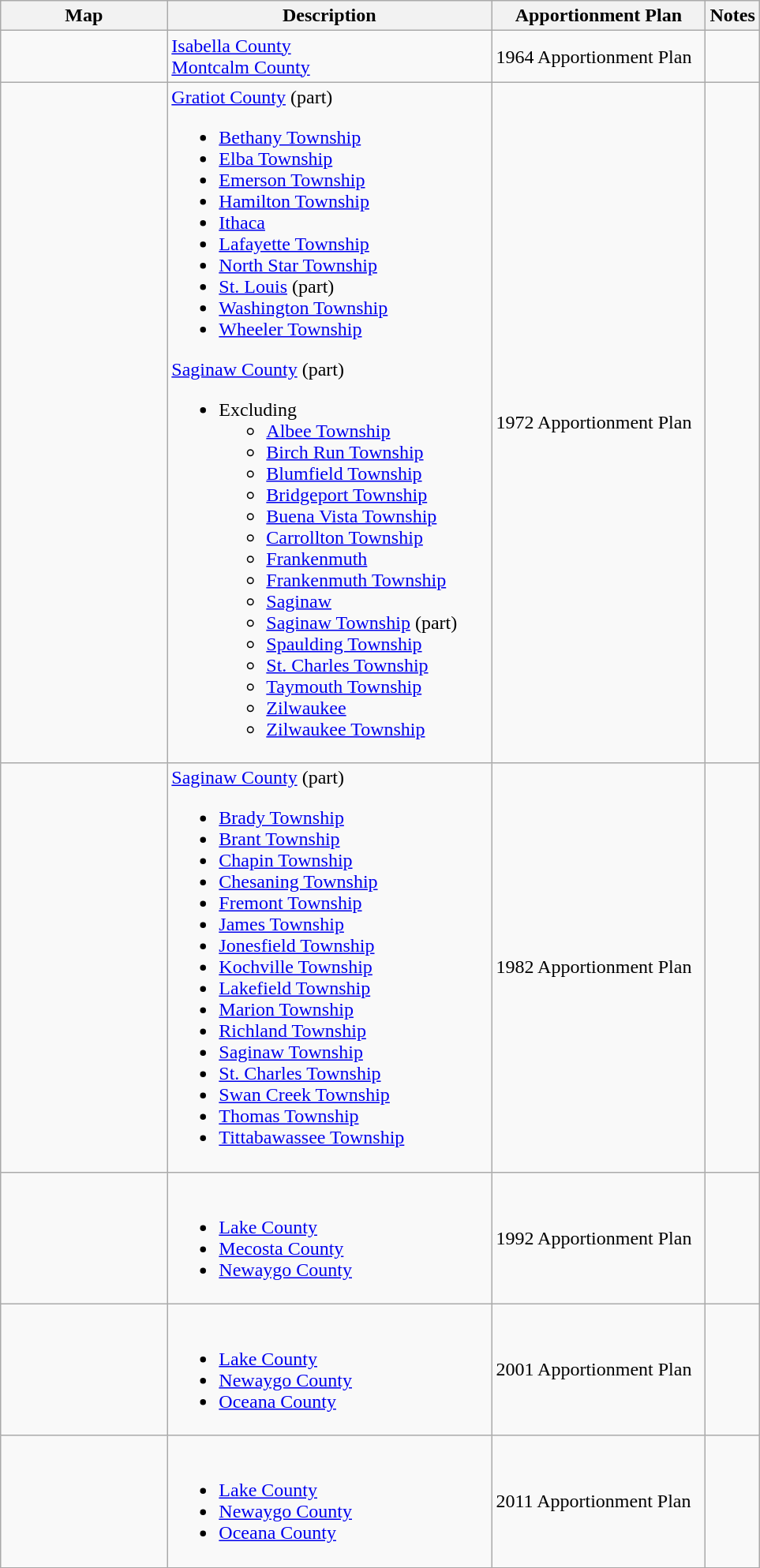<table class="wikitable sortable">
<tr>
<th style="width:100pt;">Map</th>
<th style="width:200pt;">Description</th>
<th style="width:130pt;">Apportionment Plan</th>
<th style="width:15pt;">Notes</th>
</tr>
<tr>
<td></td>
<td><a href='#'>Isabella County</a><br><a href='#'>Montcalm County</a></td>
<td>1964 Apportionment Plan</td>
<td></td>
</tr>
<tr>
<td></td>
<td><a href='#'>Gratiot County</a> (part)<br><ul><li><a href='#'>Bethany Township</a></li><li><a href='#'>Elba Township</a></li><li><a href='#'>Emerson Township</a></li><li><a href='#'>Hamilton Township</a></li><li><a href='#'>Ithaca</a></li><li><a href='#'>Lafayette Township</a></li><li><a href='#'>North Star Township</a></li><li><a href='#'>St. Louis</a> (part)</li><li><a href='#'>Washington Township</a></li><li><a href='#'>Wheeler Township</a></li></ul><a href='#'>Saginaw County</a> (part)<ul><li>Excluding<ul><li><a href='#'>Albee Township</a></li><li><a href='#'>Birch Run Township</a></li><li><a href='#'>Blumfield Township</a></li><li><a href='#'>Bridgeport Township</a></li><li><a href='#'>Buena Vista Township</a></li><li><a href='#'>Carrollton Township</a></li><li><a href='#'>Frankenmuth</a></li><li><a href='#'>Frankenmuth Township</a></li><li><a href='#'>Saginaw</a></li><li><a href='#'>Saginaw Township</a> (part)</li><li><a href='#'>Spaulding Township</a></li><li><a href='#'>St. Charles Township</a></li><li><a href='#'>Taymouth Township</a></li><li><a href='#'>Zilwaukee</a></li><li><a href='#'>Zilwaukee Township</a></li></ul></li></ul></td>
<td>1972 Apportionment Plan</td>
<td></td>
</tr>
<tr>
<td></td>
<td><a href='#'>Saginaw County</a> (part)<br><ul><li><a href='#'>Brady Township</a></li><li><a href='#'>Brant Township</a></li><li><a href='#'>Chapin Township</a></li><li><a href='#'>Chesaning Township</a></li><li><a href='#'>Fremont Township</a></li><li><a href='#'>James Township</a></li><li><a href='#'>Jonesfield Township</a></li><li><a href='#'>Kochville Township</a></li><li><a href='#'>Lakefield Township</a></li><li><a href='#'>Marion Township</a></li><li><a href='#'>Richland Township</a></li><li><a href='#'>Saginaw Township</a></li><li><a href='#'>St. Charles Township</a></li><li><a href='#'>Swan Creek Township</a></li><li><a href='#'>Thomas Township</a></li><li><a href='#'>Tittabawassee Township</a></li></ul></td>
<td>1982 Apportionment Plan</td>
<td></td>
</tr>
<tr>
<td></td>
<td><br><ul><li><a href='#'>Lake County</a></li><li><a href='#'>Mecosta County</a></li><li><a href='#'>Newaygo County</a></li></ul></td>
<td>1992 Apportionment Plan</td>
<td></td>
</tr>
<tr>
<td></td>
<td><br><ul><li><a href='#'>Lake County</a></li><li><a href='#'>Newaygo County</a></li><li><a href='#'>Oceana County</a></li></ul></td>
<td>2001 Apportionment Plan</td>
<td></td>
</tr>
<tr>
<td></td>
<td><br><ul><li><a href='#'>Lake County</a></li><li><a href='#'>Newaygo County</a></li><li><a href='#'>Oceana County</a></li></ul></td>
<td>2011 Apportionment Plan</td>
<td></td>
</tr>
<tr>
</tr>
</table>
